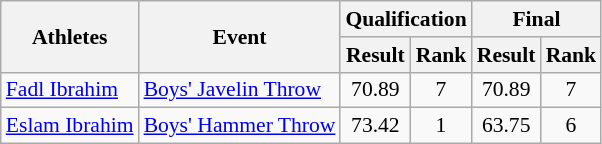<table class="wikitable" border="1" style="font-size:90%">
<tr>
<th rowspan=2>Athletes</th>
<th rowspan=2>Event</th>
<th colspan=2>Qualification</th>
<th colspan=2>Final</th>
</tr>
<tr>
<th>Result</th>
<th>Rank</th>
<th>Result</th>
<th>Rank</th>
</tr>
<tr>
<td><a href='#'>Fadl Ibrahim</a></td>
<td><a href='#'>Boys' Javelin Throw</a></td>
<td align=center>70.89</td>
<td align=center>7 <strong></strong></td>
<td align=center>70.89</td>
<td align=center>7</td>
</tr>
<tr>
<td><a href='#'>Eslam Ibrahim</a></td>
<td><a href='#'>Boys' Hammer Throw</a></td>
<td align=center>73.42</td>
<td align=center>1 <strong></strong></td>
<td align=center>63.75</td>
<td align=center>6</td>
</tr>
</table>
